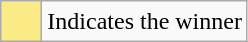<table class="wikitable">
<tr>
<td style="background:#FAEB86; height:20px; width:20px"></td>
<td>Indicates the winner</td>
</tr>
</table>
